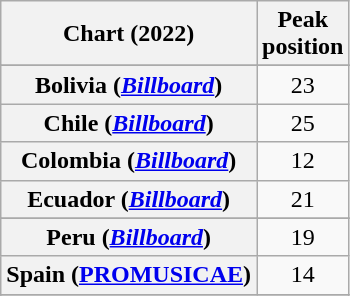<table class="wikitable sortable plainrowheaders" style="text-align:center">
<tr>
<th scope="col">Chart (2022)</th>
<th scope="col">Peak<br>position</th>
</tr>
<tr>
</tr>
<tr>
<th scope="row">Bolivia (<em><a href='#'>Billboard</a></em>)</th>
<td>23</td>
</tr>
<tr>
<th scope="row">Chile (<em><a href='#'>Billboard</a></em>)</th>
<td>25</td>
</tr>
<tr>
<th scope="row">Colombia (<em><a href='#'>Billboard</a></em>)</th>
<td>12</td>
</tr>
<tr>
<th scope="row">Ecuador (<em><a href='#'>Billboard</a></em>)</th>
<td>21</td>
</tr>
<tr>
</tr>
<tr>
<th scope="row">Peru (<em><a href='#'>Billboard</a></em>)</th>
<td>19</td>
</tr>
<tr>
<th scope="row">Spain (<a href='#'>PROMUSICAE</a>)</th>
<td>14</td>
</tr>
<tr>
</tr>
<tr>
</tr>
<tr>
</tr>
<tr>
</tr>
<tr>
</tr>
</table>
